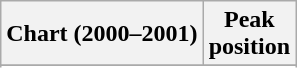<table class="wikitable sortable">
<tr>
<th align="left">Chart (2000–2001)</th>
<th align="center">Peak<br>position</th>
</tr>
<tr>
</tr>
<tr>
</tr>
<tr>
</tr>
</table>
